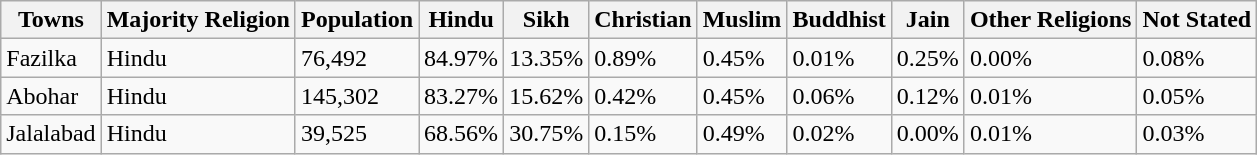<table class="wikitable">
<tr>
<th>Towns</th>
<th>Majority Religion</th>
<th>Population</th>
<th>Hindu</th>
<th>Sikh</th>
<th>Christian</th>
<th>Muslim</th>
<th>Buddhist</th>
<th>Jain</th>
<th>Other Religions</th>
<th>Not Stated</th>
</tr>
<tr>
<td>Fazilka</td>
<td>Hindu</td>
<td>76,492</td>
<td>84.97%</td>
<td>13.35%</td>
<td>0.89%</td>
<td>0.45%</td>
<td>0.01%</td>
<td>0.25%</td>
<td>0.00%</td>
<td>0.08%</td>
</tr>
<tr>
<td>Abohar</td>
<td>Hindu</td>
<td>145,302</td>
<td>83.27%</td>
<td>15.62%</td>
<td>0.42%</td>
<td>0.45%</td>
<td>0.06%</td>
<td>0.12%</td>
<td>0.01%</td>
<td>0.05%</td>
</tr>
<tr>
<td>Jalalabad</td>
<td>Hindu</td>
<td>39,525</td>
<td>68.56%</td>
<td>30.75%</td>
<td>0.15%</td>
<td>0.49%</td>
<td>0.02%</td>
<td>0.00%</td>
<td>0.01%</td>
<td>0.03%</td>
</tr>
</table>
